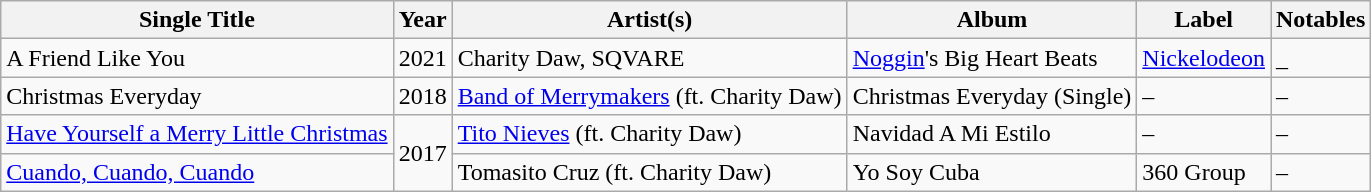<table class="wikitable">
<tr>
<th>Single Title</th>
<th>Year</th>
<th>Artist(s)</th>
<th>Album</th>
<th>Label</th>
<th>Notables</th>
</tr>
<tr>
<td>A Friend Like You</td>
<td>2021</td>
<td>Charity Daw, SQVARE</td>
<td><a href='#'>Noggin</a>'s Big Heart Beats</td>
<td><a href='#'>Nickelodeon</a></td>
<td>_</td>
</tr>
<tr>
<td>Christmas Everyday</td>
<td>2018</td>
<td><a href='#'>Band of Merrymakers</a> (ft. Charity Daw)</td>
<td>Christmas Everyday (Single)</td>
<td>–</td>
<td>–</td>
</tr>
<tr>
<td><a href='#'>Have Yourself a Merry Little Christmas</a></td>
<td rowspan="2">2017</td>
<td><a href='#'>Tito Nieves</a> (ft. Charity Daw)</td>
<td>Navidad A Mi Estilo</td>
<td>–</td>
<td>–</td>
</tr>
<tr>
<td><a href='#'>Cuando, Cuando, Cuando</a></td>
<td>Tomasito Cruz (ft. Charity Daw)</td>
<td>Yo Soy Cuba</td>
<td>360 Group</td>
<td>–</td>
</tr>
</table>
